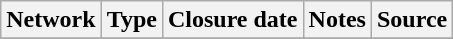<table class="wikitable sortable">
<tr>
<th>Network</th>
<th>Type</th>
<th>Closure date</th>
<th>Notes</th>
<th>Source</th>
</tr>
<tr>
</tr>
</table>
